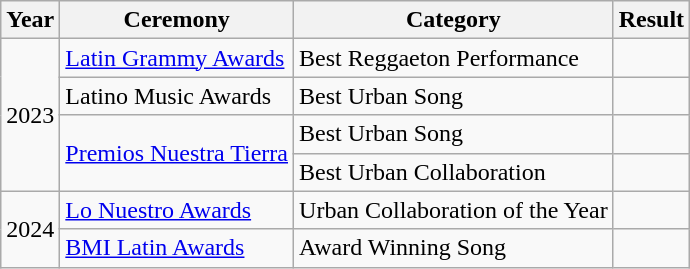<table class="wikitable plainrowheaders">
<tr>
<th scope="col">Year</th>
<th scope="col">Ceremony</th>
<th scope="col">Category</th>
<th scope="col">Result</th>
</tr>
<tr>
<td rowspan="4">2023</td>
<td><a href='#'>Latin Grammy Awards</a></td>
<td>Best Reggaeton Performance</td>
<td></td>
</tr>
<tr>
<td>Latino Music Awards</td>
<td>Best Urban Song</td>
<td></td>
</tr>
<tr>
<td rowspan="2"><a href='#'>Premios Nuestra Tierra</a></td>
<td>Best Urban Song</td>
<td></td>
</tr>
<tr>
<td>Best Urban Collaboration</td>
<td></td>
</tr>
<tr>
<td rowspan="2">2024</td>
<td><a href='#'>Lo Nuestro Awards</a></td>
<td>Urban Collaboration of the Year</td>
<td></td>
</tr>
<tr>
<td><a href='#'>BMI Latin Awards</a></td>
<td>Award Winning Song</td>
<td></td>
</tr>
</table>
